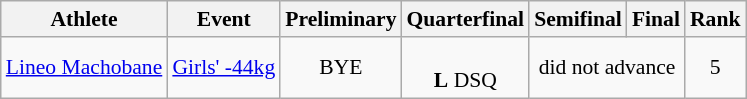<table class="wikitable" style="text-align:left; font-size:90%">
<tr>
<th>Athlete</th>
<th>Event</th>
<th>Preliminary</th>
<th>Quarterfinal</th>
<th>Semifinal</th>
<th>Final</th>
<th>Rank</th>
</tr>
<tr>
<td><a href='#'>Lineo Machobane</a></td>
<td><a href='#'>Girls' -44kg</a></td>
<td align=center>BYE</td>
<td align=center> <br> <strong>L</strong> DSQ</td>
<td align=center colspan=2>did not advance</td>
<td align=center>5</td>
</tr>
</table>
